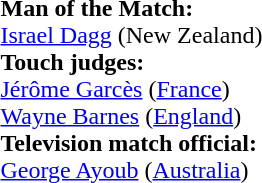<table style="width:100%">
<tr>
<td><br><strong>Man of the Match:</strong>
<br><a href='#'>Israel Dagg</a> (New Zealand)<br><strong>Touch judges:</strong>
<br><a href='#'>Jérôme Garcès</a> (<a href='#'>France</a>)
<br><a href='#'>Wayne Barnes</a> (<a href='#'>England</a>)
<br><strong>Television match official:</strong>
<br><a href='#'>George Ayoub</a> (<a href='#'>Australia</a>)</td>
</tr>
</table>
